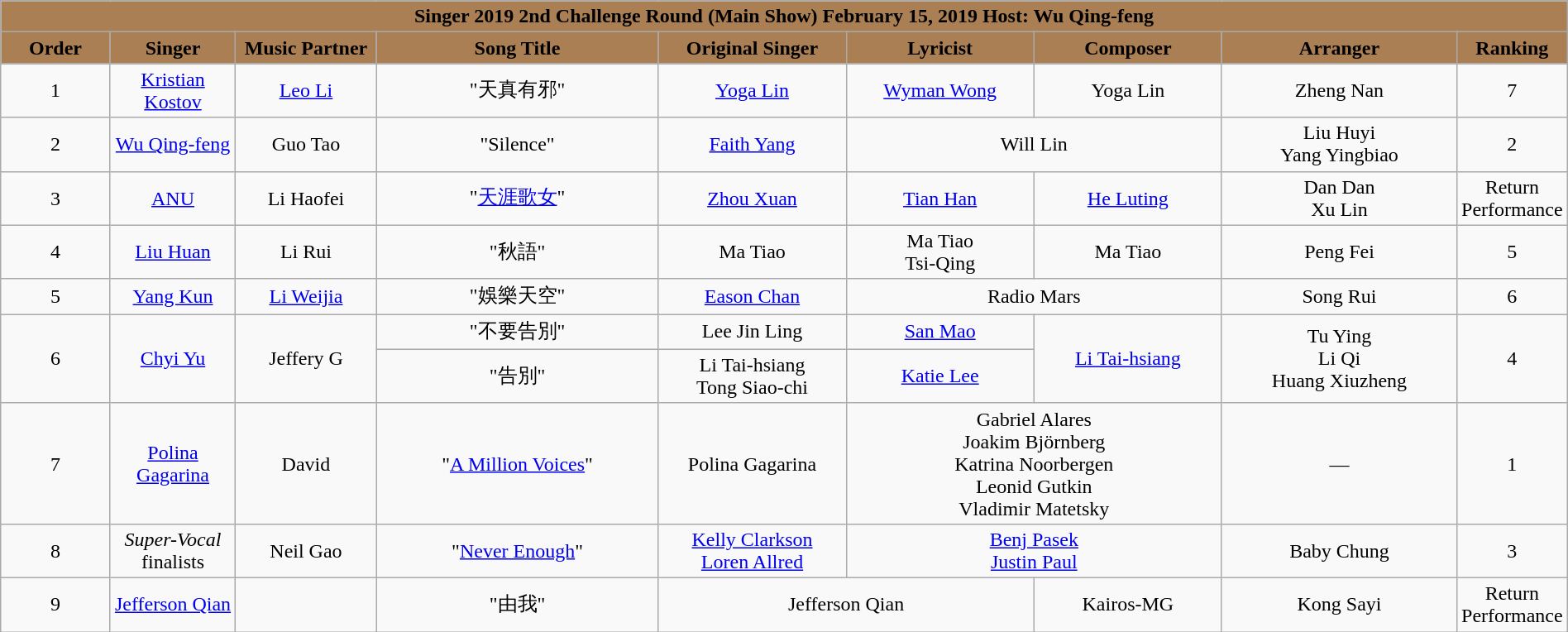<table class="wikitable sortable mw-collapsible" width="100%" style="text-align:center">
<tr align=center style="background:#AA7F54">
<td colspan="9"><div><strong>Singer 2019 2nd Challenge Round (Main Show) February 15, 2019 Host: Wu Qing-feng</strong></div></td>
</tr>
<tr style="background:#AA7F54">
<td style="width:7%"><strong>Order</strong></td>
<td style="width:8%"><strong>Singer</strong></td>
<td style="width:9%"><strong>Music Partner</strong></td>
<td style="width:18%"><strong>Song Title</strong></td>
<td style="width:12%"><strong>Original Singer</strong></td>
<td style="width:12% "><strong>Lyricist</strong></td>
<td style="width:12%"><strong>Composer</strong></td>
<td style="width:15%"><strong>Arranger</strong></td>
<td style="width:7%"><strong>Ranking</strong></td>
</tr>
<tr>
<td>1</td>
<td><a href='#'>Kristian Kostov</a></td>
<td><a href='#'>Leo Li</a></td>
<td>"天真有邪"</td>
<td><a href='#'>Yoga Lin</a></td>
<td><a href='#'>Wyman Wong</a></td>
<td>Yoga Lin</td>
<td>Zheng Nan</td>
<td>7</td>
</tr>
<tr>
<td>2</td>
<td><a href='#'>Wu Qing-feng</a></td>
<td>Guo Tao</td>
<td>"Silence"</td>
<td><a href='#'>Faith Yang</a></td>
<td colspan="2">Will Lin</td>
<td>Liu Huyi<br>Yang Yingbiao</td>
<td>2</td>
</tr>
<tr>
<td>3</td>
<td><a href='#'>ANU</a></td>
<td>Li Haofei</td>
<td>"<a href='#'>天涯歌女</a>"</td>
<td><a href='#'>Zhou Xuan</a></td>
<td><a href='#'>Tian Han</a></td>
<td><a href='#'>He Luting</a></td>
<td>Dan Dan<br>Xu Lin</td>
<td>Return Performance</td>
</tr>
<tr>
<td>4</td>
<td><a href='#'>Liu Huan</a></td>
<td>Li Rui</td>
<td>"秋語"</td>
<td>Ma Tiao</td>
<td>Ma Tiao<br>Tsi-Qing</td>
<td>Ma Tiao</td>
<td>Peng Fei</td>
<td>5</td>
</tr>
<tr>
<td>5</td>
<td><a href='#'>Yang Kun</a></td>
<td><a href='#'>Li Weijia</a></td>
<td>"娛樂天空"</td>
<td><a href='#'>Eason Chan</a></td>
<td colspan=2>Radio Mars</td>
<td>Song Rui</td>
<td>6</td>
</tr>
<tr>
<td rowspan=2>6</td>
<td rowspan=2><a href='#'>Chyi Yu</a></td>
<td rowspan=2>Jeffery G</td>
<td>"不要告別"</td>
<td>Lee Jin Ling</td>
<td><a href='#'>San Mao</a></td>
<td rowspan=2><a href='#'>Li Tai-hsiang</a></td>
<td rowspan=2>Tu Ying<br>Li Qi<br>Huang Xiuzheng</td>
<td rowspan=2>4</td>
</tr>
<tr>
<td>"告別"</td>
<td>Li Tai-hsiang<br>Tong Siao-chi</td>
<td><a href='#'>Katie Lee</a></td>
</tr>
<tr>
<td>7</td>
<td><a href='#'>Polina Gagarina</a></td>
<td>David</td>
<td>"<a href='#'>A Million Voices</a>"</td>
<td>Polina Gagarina</td>
<td colspan=2>Gabriel Alares<br>Joakim Björnberg<br>Katrina Noorbergen<br>Leonid Gutkin<br>Vladimir Matetsky</td>
<td>—</td>
<td>1</td>
</tr>
<tr>
<td>8</td>
<td><em>Super-Vocal</em> finalists</td>
<td>Neil Gao</td>
<td>"<a href='#'>Never Enough</a>"</td>
<td><a href='#'>Kelly Clarkson</a><br><a href='#'>Loren Allred</a></td>
<td colspan=2><a href='#'>Benj Pasek<br>Justin Paul</a></td>
<td>Baby Chung</td>
<td>3</td>
</tr>
<tr>
<td>9</td>
<td><a href='#'>Jefferson Qian</a></td>
<td></td>
<td>"由我"</td>
<td colspan=2>Jefferson Qian</td>
<td>Kairos-MG</td>
<td>Kong Sayi</td>
<td>Return Performance</td>
</tr>
</table>
